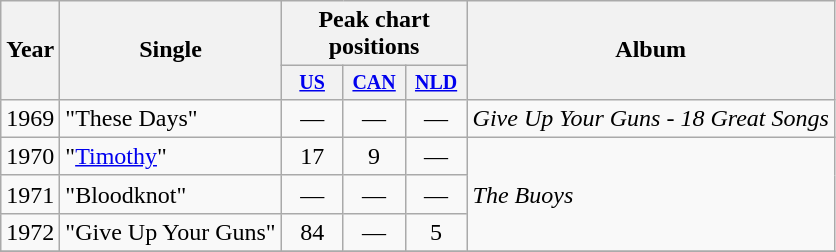<table class="wikitable" style="text-align:center;">
<tr>
<th rowspan="2">Year</th>
<th rowspan="2">Single</th>
<th colspan="3">Peak chart positions</th>
<th rowspan="2">Album</th>
</tr>
<tr style="font-size:smaller;">
<th style="width:35px;"><a href='#'>US</a><br></th>
<th style="width:35px;"><a href='#'>CAN</a><br></th>
<th style="width:35px;"><a href='#'>NLD</a><br></th>
</tr>
<tr>
<td>1969</td>
<td style="text-align:left;">"These Days"</td>
<td>—</td>
<td>—</td>
<td>—</td>
<td style="text-align:left;" rowspan="1"><em>Give Up Your Guns - 18 Great Songs</em></td>
</tr>
<tr>
<td>1970</td>
<td style="text-align:left;">"<a href='#'>Timothy</a>"</td>
<td>17</td>
<td>9</td>
<td>—</td>
<td style="text-align:left;" rowspan="3"><em>The Buoys</em></td>
</tr>
<tr>
<td>1971</td>
<td style="text-align:left;">"Bloodknot"</td>
<td>—</td>
<td>—</td>
<td>—</td>
</tr>
<tr>
<td>1972</td>
<td style="text-align:left;">"Give Up Your Guns"</td>
<td>84</td>
<td>—</td>
<td>5</td>
</tr>
<tr>
</tr>
</table>
